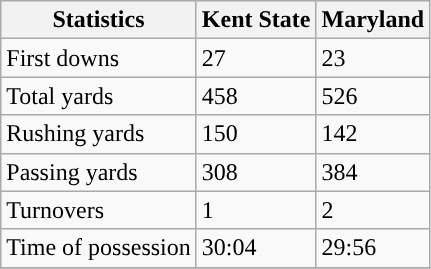<table class="wikitable">
<tr>
<th>Statistics</th>
<th>Kent State</th>
<th>Maryland</th>
</tr>
<tr>
<td>First downs</td>
<td>27</td>
<td>23</td>
</tr>
<tr>
<td>Total yards</td>
<td>458</td>
<td>526</td>
</tr>
<tr>
<td>Rushing yards</td>
<td>150</td>
<td>142</td>
</tr>
<tr>
<td>Passing yards</td>
<td>308</td>
<td>384</td>
</tr>
<tr>
<td>Turnovers</td>
<td>1</td>
<td>2</td>
</tr>
<tr>
<td>Time of possession</td>
<td>30:04</td>
<td>29:56</td>
</tr>
<tr>
</tr>
</table>
